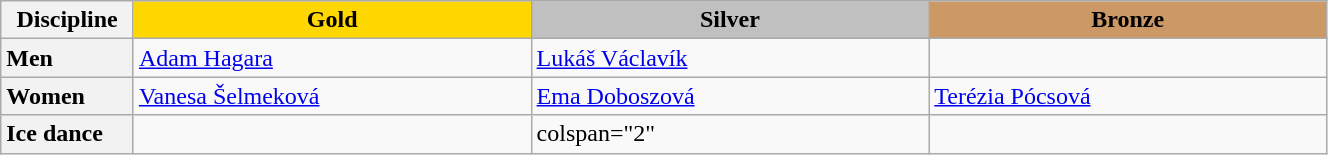<table class="wikitable unsortable" style="text-align:left; width:70%">
<tr>
<th scope="col">Discipline</th>
<td scope="col" style="text-align:center; width:30%; background:gold"><strong>Gold</strong></td>
<td scope="col" style="text-align:center; width:30%; background:silver"><strong>Silver</strong></td>
<td scope="col" style="text-align:center; width:30%; background:#c96"><strong>Bronze</strong></td>
</tr>
<tr>
<th scope="row" style="text-align:left">Men</th>
<td><a href='#'>Adam Hagara</a></td>
<td><a href='#'>Lukáš Václavík</a></td>
<td></td>
</tr>
<tr>
<th scope="row" style="text-align:left">Women</th>
<td><a href='#'>Vanesa Šelmeková</a></td>
<td><a href='#'>Ema Doboszová</a></td>
<td><a href='#'>Terézia Pócsová</a></td>
</tr>
<tr>
<th scope="row" style="text-align:left">Ice dance</th>
<td></td>
<td>colspan="2" </td>
</tr>
</table>
